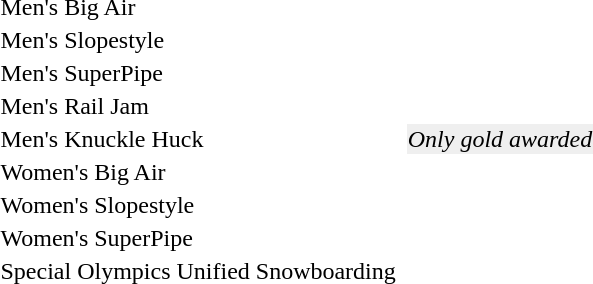<table>
<tr>
<td>Men's Big Air</td>
<td></td>
<td></td>
<td></td>
</tr>
<tr>
<td>Men's Slopestyle</td>
<td></td>
<td></td>
<td></td>
</tr>
<tr>
<td>Men's SuperPipe</td>
<td></td>
<td></td>
<td></td>
</tr>
<tr>
<td>Men's Rail Jam</td>
<td></td>
<td></td>
<td></td>
</tr>
<tr>
<td>Men's Knuckle Huck</td>
<td></td>
<td colspan=2 align=center bgcolor="#EFEFEF"><em>Only gold awarded</em></td>
</tr>
<tr>
<td>Women's Big Air</td>
<td></td>
<td></td>
<td></td>
</tr>
<tr>
<td>Women's Slopestyle</td>
<td></td>
<td></td>
<td></td>
</tr>
<tr>
<td>Women's SuperPipe</td>
<td></td>
<td></td>
<td></td>
</tr>
<tr>
<td>Special Olympics Unified Snowboarding</td>
<td><br></td>
<td><br></td>
<td><br></td>
</tr>
</table>
